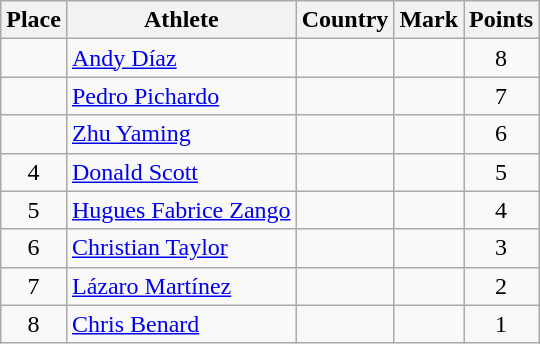<table class="wikitable">
<tr>
<th>Place</th>
<th>Athlete</th>
<th>Country</th>
<th>Mark</th>
<th>Points</th>
</tr>
<tr>
<td align=center></td>
<td><a href='#'>Andy Díaz</a></td>
<td></td>
<td> </td>
<td align=center>8</td>
</tr>
<tr>
<td align=center></td>
<td><a href='#'>Pedro Pichardo</a></td>
<td></td>
<td> </td>
<td align=center>7</td>
</tr>
<tr>
<td align=center></td>
<td><a href='#'>Zhu Yaming</a></td>
<td></td>
<td> </td>
<td align=center>6</td>
</tr>
<tr>
<td align=center>4</td>
<td><a href='#'>Donald Scott</a></td>
<td></td>
<td> </td>
<td align=center>5</td>
</tr>
<tr>
<td align=center>5</td>
<td><a href='#'>Hugues Fabrice Zango</a></td>
<td></td>
<td> </td>
<td align=center>4</td>
</tr>
<tr>
<td align=center>6</td>
<td><a href='#'>Christian Taylor</a></td>
<td></td>
<td> </td>
<td align=center>3</td>
</tr>
<tr>
<td align=center>7</td>
<td><a href='#'>Lázaro Martínez</a></td>
<td></td>
<td> </td>
<td align=center>2</td>
</tr>
<tr>
<td align=center>8</td>
<td><a href='#'>Chris Benard</a></td>
<td></td>
<td> </td>
<td align=center>1</td>
</tr>
</table>
